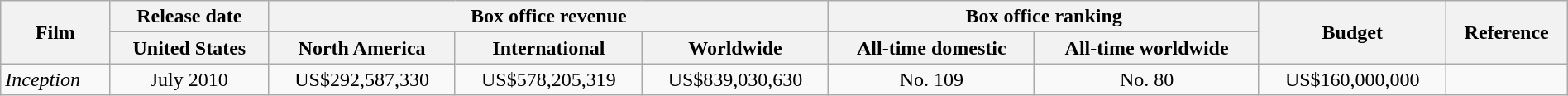<table class="wikitable" style="width:100%;">
<tr>
<th rowspan="2">Film</th>
<th colspan="1">Release date</th>
<th colspan="3">Box office revenue</th>
<th colspan="2" text="wrap">Box office ranking</th>
<th rowspan="2" style="text-align:center;">Budget</th>
<th rowspan="2" style="text-align:center;">Reference</th>
</tr>
<tr>
<th>United States</th>
<th>North America</th>
<th>International</th>
<th>Worldwide</th>
<th>All-time domestic</th>
<th>All-time worldwide</th>
</tr>
<tr>
<td><em>Inception </em></td>
<td style="text-align:center;">July 2010</td>
<td style="text-align:center;">US$292,587,330</td>
<td style="text-align:center;">US$578,205,319</td>
<td style="text-align:center;">US$839,030,630</td>
<td style="text-align:center;">No. 109</td>
<td style="text-align:center;">No. 80</td>
<td style="text-align:center;">US$160,000,000</td>
<td style="text-align:center;"></td>
</tr>
</table>
